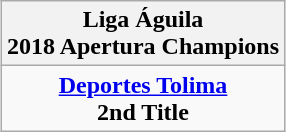<table class="wikitable" style="text-align: center; margin: 0 auto;">
<tr>
<th>Liga Águila<br>2018 Apertura Champions</th>
</tr>
<tr>
<td><strong><a href='#'>Deportes Tolima</a></strong><br><strong>2nd Title</strong></td>
</tr>
</table>
